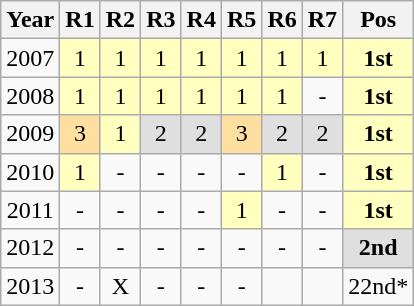<table class=wikitable>
<tr>
<th>Year</th>
<th>R1</th>
<th>R2</th>
<th>R3</th>
<th>R4</th>
<th>R5</th>
<th>R6</th>
<th>R7</th>
<th>Pos</th>
</tr>
<tr align=center>
<td>2007</td>
<td style="background:#ffffbf;">1</td>
<td style="background:#ffffbf;">1</td>
<td style="background:#ffffbf;">1</td>
<td style="background:#ffffbf;">1</td>
<td style="background:#ffffbf;">1</td>
<td style="background:#ffffbf;">1</td>
<td style="background:#ffffbf;">1</td>
<td style="background:#ffffbf;"><strong>1st</strong></td>
</tr>
<tr align=center>
<td>2008</td>
<td style="background:#ffffbf;">1</td>
<td style="background:#ffffbf;">1</td>
<td style="background:#ffffbf;">1</td>
<td style="background:#ffffbf;">1</td>
<td style="background:#ffffbf;">1</td>
<td style="background:#ffffbf;">1</td>
<td>-</td>
<td style="background:#ffffbf;"><strong>1st</strong></td>
</tr>
<tr align=center>
<td>2009</td>
<td style="background:#ffdf9f;">3</td>
<td style="background:#ffffbf;">1</td>
<td style="background:#dfdfdf;">2</td>
<td style="background:#dfdfdf;">2</td>
<td style="background:#ffdf9f;">3</td>
<td style="background:#dfdfdf;">2</td>
<td style="background:#dfdfdf;">2</td>
<td style="background:#ffffbf;"><strong>1st</strong></td>
</tr>
<tr align=center>
<td>2010</td>
<td style="background:#ffffbf;">1</td>
<td>-</td>
<td>-</td>
<td>-</td>
<td>-</td>
<td style="background:#ffffbf;">1</td>
<td>-</td>
<td style="background:#ffffbf;"><strong>1st</strong></td>
</tr>
<tr align=center>
<td>2011</td>
<td>-</td>
<td>-</td>
<td>-</td>
<td>-</td>
<td style="background:#ffffbf;">1</td>
<td>-</td>
<td>-</td>
<td style="background:#ffffbf;"><strong>1st</strong></td>
</tr>
<tr align=center>
<td>2012</td>
<td>-</td>
<td>-</td>
<td>-</td>
<td>-</td>
<td>-</td>
<td>-</td>
<td>-</td>
<td style="background:#dfdfdf;"><strong>2nd</strong></td>
</tr>
<tr align=center>
<td>2013</td>
<td>-</td>
<td>X</td>
<td>-</td>
<td>-</td>
<td>-</td>
<td></td>
<td></td>
<td>22nd*</td>
</tr>
</table>
